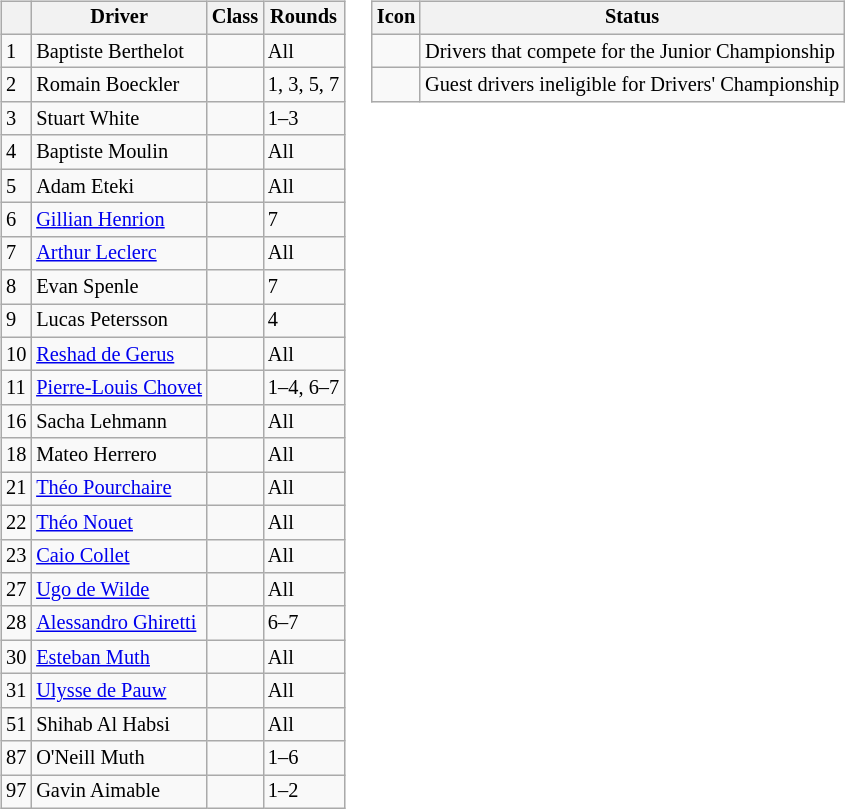<table>
<tr>
<td><br><table class="wikitable" style="font-size: 85%;">
<tr>
<th></th>
<th>Driver</th>
<th>Class</th>
<th>Rounds</th>
</tr>
<tr>
<td>1</td>
<td> Baptiste Berthelot</td>
<td></td>
<td>All</td>
</tr>
<tr>
<td>2</td>
<td> Romain Boeckler</td>
<td style="text-align:center"></td>
<td>1, 3, 5, 7</td>
</tr>
<tr>
<td>3</td>
<td> Stuart White</td>
<td></td>
<td>1–3</td>
</tr>
<tr>
<td>4</td>
<td> Baptiste Moulin</td>
<td></td>
<td>All</td>
</tr>
<tr>
<td>5</td>
<td> Adam Eteki</td>
<td></td>
<td>All</td>
</tr>
<tr>
<td>6</td>
<td> <a href='#'>Gillian Henrion</a></td>
<td style="text-align:center"></td>
<td>7</td>
</tr>
<tr>
<td>7</td>
<td> <a href='#'>Arthur Leclerc</a></td>
<td></td>
<td>All</td>
</tr>
<tr>
<td>8</td>
<td> Evan Spenle</td>
<td style="text-align:center"></td>
<td>7</td>
</tr>
<tr>
<td>9</td>
<td> Lucas Petersson</td>
<td style="text-align:center"></td>
<td>4</td>
</tr>
<tr>
<td>10</td>
<td> <a href='#'>Reshad de Gerus</a></td>
<td style="text-align:center"></td>
<td>All</td>
</tr>
<tr>
<td>11</td>
<td> <a href='#'>Pierre-Louis Chovet</a></td>
<td></td>
<td>1–4, 6–7</td>
</tr>
<tr>
<td>16</td>
<td> Sacha Lehmann</td>
<td></td>
<td>All</td>
</tr>
<tr>
<td>18</td>
<td> Mateo Herrero</td>
<td></td>
<td>All</td>
</tr>
<tr>
<td>21</td>
<td> <a href='#'>Théo Pourchaire</a></td>
<td style="text-align:center"></td>
<td>All</td>
</tr>
<tr>
<td>22</td>
<td> <a href='#'>Théo Nouet</a></td>
<td></td>
<td>All</td>
</tr>
<tr>
<td>23</td>
<td> <a href='#'>Caio Collet</a></td>
<td></td>
<td>All</td>
</tr>
<tr>
<td>27</td>
<td> <a href='#'>Ugo de Wilde</a></td>
<td></td>
<td>All</td>
</tr>
<tr>
<td>28</td>
<td> <a href='#'>Alessandro Ghiretti</a></td>
<td style="text-align:center"></td>
<td>6–7</td>
</tr>
<tr>
<td>30</td>
<td> <a href='#'>Esteban Muth</a></td>
<td></td>
<td>All</td>
</tr>
<tr>
<td>31</td>
<td> <a href='#'>Ulysse de Pauw</a></td>
<td></td>
<td>All</td>
</tr>
<tr>
<td>51</td>
<td> Shihab Al Habsi</td>
<td style="text-align:center"></td>
<td>All</td>
</tr>
<tr>
<td>87</td>
<td> O'Neill Muth</td>
<td style="text-align:center"></td>
<td>1–6</td>
</tr>
<tr>
<td>97</td>
<td> Gavin Aimable</td>
<td></td>
<td>1–2</td>
</tr>
</table>
</td>
<td style="vertical-align:top"><br><table class="wikitable" style="font-size: 85%;">
<tr>
<th>Icon</th>
<th>Status</th>
</tr>
<tr>
<td style="text-align:center"></td>
<td>Drivers that compete for the Junior Championship</td>
</tr>
<tr>
<td style="text-align:center"></td>
<td>Guest drivers ineligible for Drivers' Championship</td>
</tr>
</table>
</td>
</tr>
</table>
